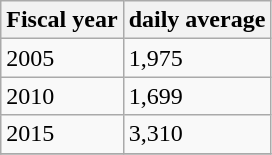<table class="wikitable">
<tr>
<th>Fiscal year</th>
<th>daily average</th>
</tr>
<tr>
<td>2005</td>
<td>1,975</td>
</tr>
<tr>
<td>2010</td>
<td>1,699</td>
</tr>
<tr>
<td>2015</td>
<td>3,310</td>
</tr>
<tr>
</tr>
</table>
